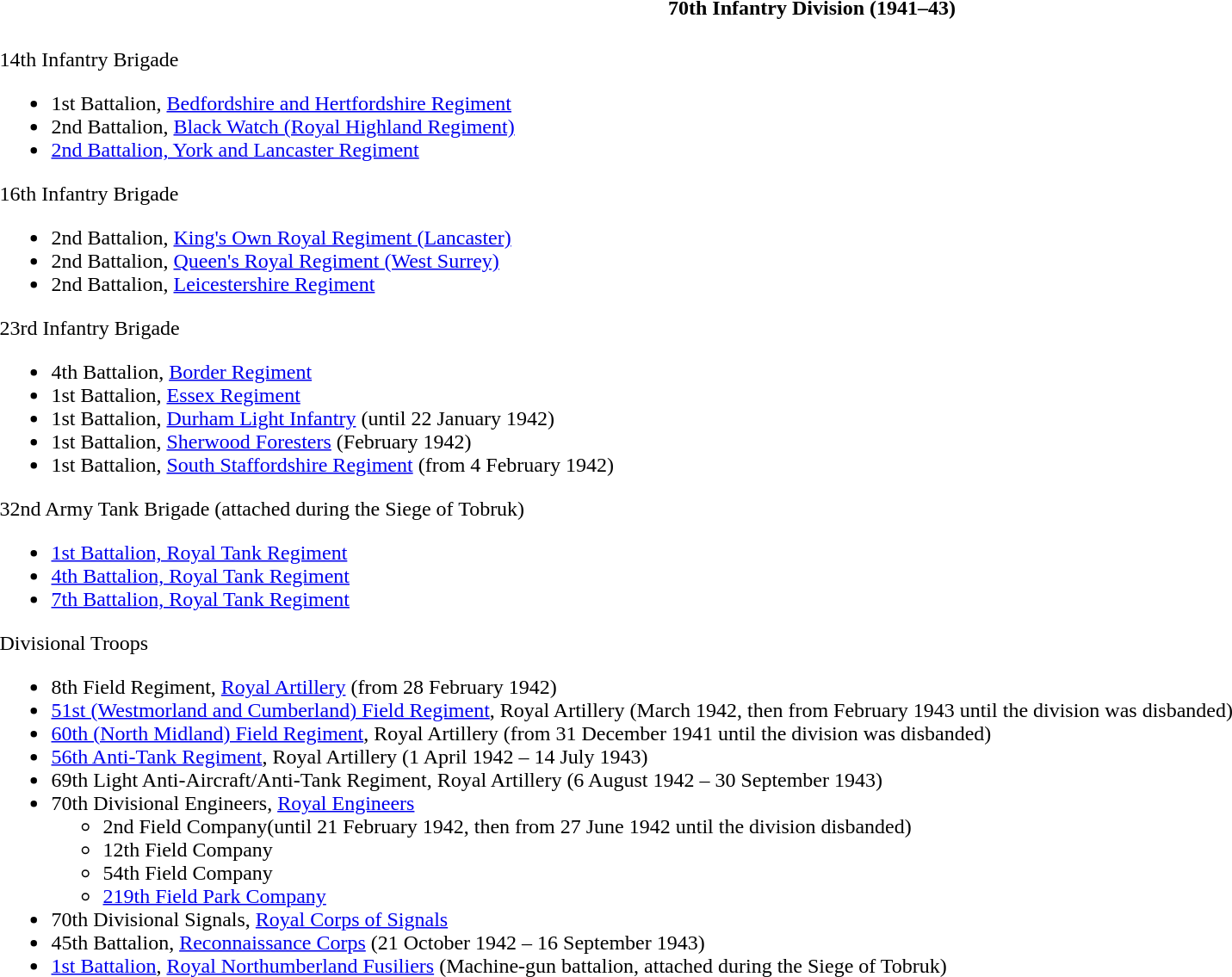<table class="toccolours collapsible collapsed" style="width:100%; background:transparent;">
<tr>
<th colspan=>70th Infantry Division (1941–43)</th>
</tr>
<tr>
<td colspan="2"><br>14th Infantry Brigade
<ul><li>1st Battalion, <a href='#'>Bedfordshire and Hertfordshire Regiment</a></li><li>2nd Battalion, <a href='#'>Black Watch (Royal Highland Regiment)</a></li><li><a href='#'>2nd Battalion, York and Lancaster Regiment</a></li></ul>16th Infantry Brigade
<ul><li>2nd Battalion, <a href='#'>King's Own Royal Regiment (Lancaster)</a></li><li>2nd Battalion, <a href='#'>Queen's Royal Regiment (West Surrey)</a></li><li>2nd Battalion, <a href='#'>Leicestershire Regiment</a></li></ul>23rd Infantry Brigade
<ul><li>4th Battalion, <a href='#'>Border Regiment</a></li><li>1st Battalion, <a href='#'>Essex Regiment</a></li><li>1st Battalion, <a href='#'>Durham Light Infantry</a> (until 22 January 1942)</li><li>1st Battalion, <a href='#'>Sherwood Foresters</a> (February 1942)</li><li>1st Battalion, <a href='#'>South Staffordshire Regiment</a> (from 4 February 1942)</li></ul>32nd Army Tank Brigade (attached during the Siege of Tobruk)
<ul><li><a href='#'>1st Battalion, Royal Tank Regiment</a></li><li><a href='#'>4th Battalion, Royal Tank Regiment</a></li><li><a href='#'>7th Battalion, Royal Tank Regiment</a></li></ul>Divisional Troops<ul><li>8th Field Regiment, <a href='#'>Royal Artillery</a> (from 28 February 1942)</li><li><a href='#'>51st (Westmorland and Cumberland) Field Regiment</a>, Royal Artillery (March 1942, then from February 1943 until the division was disbanded)</li><li><a href='#'>60th (North Midland) Field Regiment</a>, Royal Artillery (from 31 December 1941 until the division was disbanded)</li><li><a href='#'>56th Anti-Tank Regiment</a>, Royal Artillery (1 April 1942 – 14 July 1943)</li><li>69th Light Anti-Aircraft/Anti-Tank Regiment, Royal Artillery (6 August 1942 – 30 September 1943)</li><li>70th Divisional Engineers, <a href='#'>Royal Engineers</a><ul><li>2nd Field Company(until 21 February 1942, then from 27 June 1942 until the division disbanded)</li><li>12th Field Company</li><li>54th Field Company</li><li><a href='#'>219th Field Park Company</a></li></ul></li><li>70th Divisional Signals, <a href='#'>Royal Corps of Signals</a></li><li>45th Battalion, <a href='#'>Reconnaissance Corps</a> (21 October 1942 – 16 September 1943)</li><li><a href='#'>1st Battalion</a>, <a href='#'>Royal Northumberland Fusiliers</a> (Machine-gun battalion, attached during the Siege of Tobruk)</li></ul></td>
</tr>
</table>
